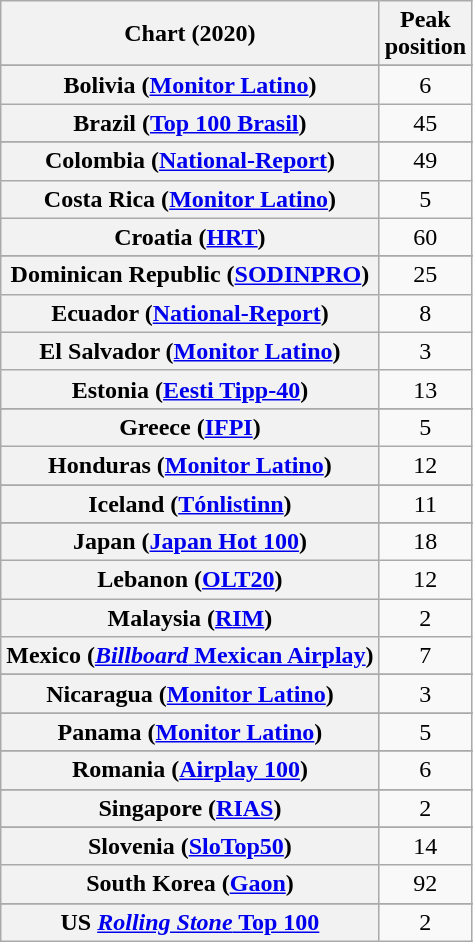<table class="wikitable sortable plainrowheaders" style="text-align:center">
<tr>
<th scope="col">Chart (2020)</th>
<th scope="col">Peak<br>position</th>
</tr>
<tr>
</tr>
<tr>
</tr>
<tr>
</tr>
<tr>
</tr>
<tr>
</tr>
<tr>
<th scope="row">Bolivia (<a href='#'>Monitor Latino</a>)</th>
<td>6</td>
</tr>
<tr>
<th scope="row">Brazil (<a href='#'>Top 100 Brasil</a>)</th>
<td>45</td>
</tr>
<tr>
</tr>
<tr>
</tr>
<tr>
</tr>
<tr>
<th scope="row">Colombia (<a href='#'>National-Report</a>)</th>
<td>49</td>
</tr>
<tr>
<th scope="row">Costa Rica (<a href='#'>Monitor Latino</a>)</th>
<td>5</td>
</tr>
<tr>
<th scope="row">Croatia (<a href='#'>HRT</a>)</th>
<td>60</td>
</tr>
<tr>
</tr>
<tr>
</tr>
<tr>
</tr>
<tr>
<th scope="row">Dominican Republic (<a href='#'>SODINPRO</a>)</th>
<td>25</td>
</tr>
<tr>
<th scope="row">Ecuador (<a href='#'>National-Report</a>)</th>
<td>8</td>
</tr>
<tr>
<th scope="row">El Salvador (<a href='#'>Monitor Latino</a>)</th>
<td>3</td>
</tr>
<tr>
<th scope="row">Estonia (<a href='#'>Eesti Tipp-40</a>)</th>
<td>13</td>
</tr>
<tr>
</tr>
<tr>
</tr>
<tr>
</tr>
<tr>
<th scope="row">Greece (<a href='#'>IFPI</a>)</th>
<td>5</td>
</tr>
<tr>
<th scope="row">Honduras (<a href='#'>Monitor Latino</a>)</th>
<td>12</td>
</tr>
<tr>
</tr>
<tr>
</tr>
<tr>
</tr>
<tr>
<th scope="row">Iceland (<a href='#'>Tónlistinn</a>)</th>
<td>11</td>
</tr>
<tr>
</tr>
<tr>
</tr>
<tr>
</tr>
<tr>
<th scope="row">Japan (<a href='#'>Japan Hot 100</a>)</th>
<td>18</td>
</tr>
<tr>
<th scope="row">Lebanon (<a href='#'>OLT20</a>)</th>
<td>12</td>
</tr>
<tr>
<th scope="row">Malaysia (<a href='#'>RIM</a>)</th>
<td>2</td>
</tr>
<tr>
<th scope="row">Mexico (<a href='#'><em>Billboard</em> Mexican Airplay</a>)</th>
<td>7</td>
</tr>
<tr>
</tr>
<tr>
</tr>
<tr>
</tr>
<tr>
<th scope="row">Nicaragua (<a href='#'>Monitor Latino</a>)</th>
<td>3</td>
</tr>
<tr>
</tr>
<tr>
<th scope="row">Panama (<a href='#'>Monitor Latino</a>)</th>
<td>5</td>
</tr>
<tr>
</tr>
<tr>
<th scope="row">Romania (<a href='#'>Airplay 100</a>)</th>
<td>6</td>
</tr>
<tr>
</tr>
<tr>
<th scope="row">Singapore (<a href='#'>RIAS</a>)</th>
<td>2</td>
</tr>
<tr>
</tr>
<tr>
<th scope="row">Slovenia (<a href='#'>SloTop50</a>)</th>
<td>14</td>
</tr>
<tr>
<th scope="row">South Korea (<a href='#'>Gaon</a>)</th>
<td>92</td>
</tr>
<tr>
</tr>
<tr>
</tr>
<tr>
</tr>
<tr>
</tr>
<tr>
</tr>
<tr>
</tr>
<tr>
</tr>
<tr>
</tr>
<tr>
</tr>
<tr>
</tr>
<tr>
</tr>
<tr>
<th scope="row">US <a href='#'><em>Rolling Stone</em> Top 100</a></th>
<td>2</td>
</tr>
</table>
